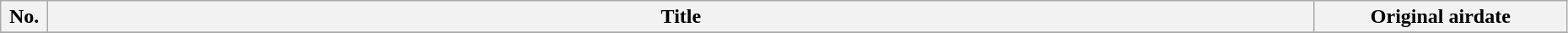<table class="wikitable"  style="width:98%; background:#fff;">
<tr>
<th style="width:3%;">No.</th>
<th>Title</th>
<th style="width:12em;">Original airdate</th>
</tr>
<tr>
</tr>
</table>
